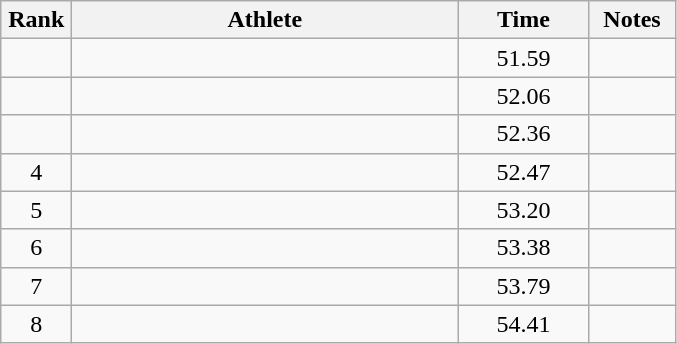<table class="wikitable" style="text-align:center">
<tr>
<th width=40>Rank</th>
<th width=250>Athlete</th>
<th width=80>Time</th>
<th width=50>Notes</th>
</tr>
<tr>
<td></td>
<td align=left></td>
<td>51.59</td>
<td></td>
</tr>
<tr>
<td></td>
<td align=left></td>
<td>52.06</td>
<td></td>
</tr>
<tr>
<td></td>
<td align=left></td>
<td>52.36</td>
<td></td>
</tr>
<tr>
<td>4</td>
<td align=left></td>
<td>52.47</td>
<td></td>
</tr>
<tr>
<td>5</td>
<td align=left></td>
<td>53.20</td>
<td></td>
</tr>
<tr>
<td>6</td>
<td align=left></td>
<td>53.38</td>
<td></td>
</tr>
<tr>
<td>7</td>
<td align=left></td>
<td>53.79</td>
<td></td>
</tr>
<tr>
<td>8</td>
<td align=left></td>
<td>54.41</td>
<td></td>
</tr>
</table>
